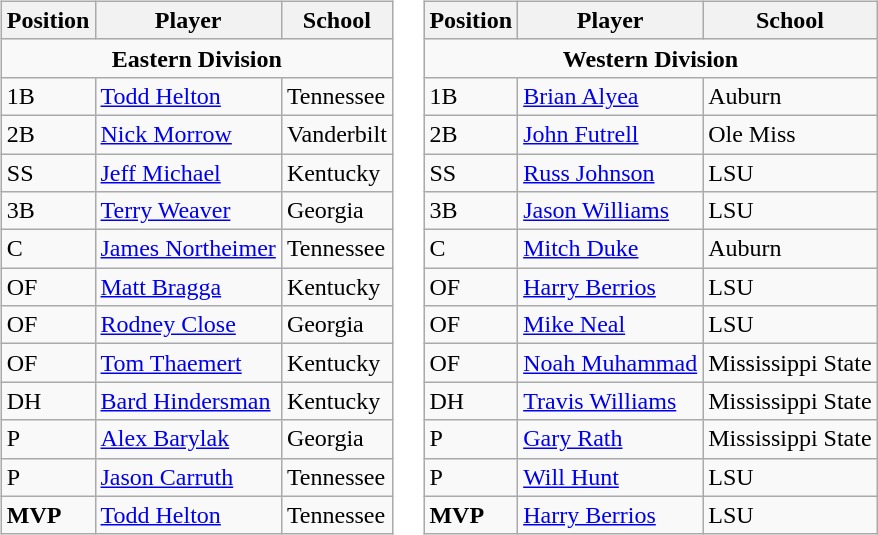<table>
<tr>
<td><br><table class="wikitable">
<tr>
<th>Position</th>
<th>Player</th>
<th>School</th>
</tr>
<tr>
<td colspan="3" align="center"><strong>Eastern Division</strong></td>
</tr>
<tr>
<td>1B</td>
<td><a href='#'>Todd Helton</a></td>
<td>Tennessee</td>
</tr>
<tr>
<td>2B</td>
<td><a href='#'>Nick Morrow</a></td>
<td>Vanderbilt</td>
</tr>
<tr>
<td>SS</td>
<td><a href='#'>Jeff Michael</a></td>
<td>Kentucky</td>
</tr>
<tr>
<td>3B</td>
<td><a href='#'>Terry Weaver</a></td>
<td>Georgia</td>
</tr>
<tr>
<td>C</td>
<td><a href='#'>James Northeimer</a></td>
<td>Tennessee</td>
</tr>
<tr>
<td>OF</td>
<td><a href='#'>Matt Bragga</a></td>
<td>Kentucky</td>
</tr>
<tr>
<td>OF</td>
<td><a href='#'>Rodney Close</a></td>
<td>Georgia</td>
</tr>
<tr>
<td>OF</td>
<td><a href='#'>Tom Thaemert</a></td>
<td>Kentucky</td>
</tr>
<tr>
<td>DH</td>
<td><a href='#'>Bard Hindersman</a></td>
<td>Kentucky</td>
</tr>
<tr>
<td>P</td>
<td><a href='#'>Alex Barylak</a></td>
<td>Georgia</td>
</tr>
<tr>
<td>P</td>
<td><a href='#'>Jason Carruth</a></td>
<td>Tennessee</td>
</tr>
<tr>
<td><strong>MVP</strong></td>
<td><a href='#'>Todd Helton</a></td>
<td>Tennessee</td>
</tr>
</table>
</td>
<td><br><table class="wikitable">
<tr>
<th>Position</th>
<th>Player</th>
<th>School</th>
</tr>
<tr>
<td colspan="3" align="center"><strong>Western Division</strong></td>
</tr>
<tr>
<td>1B</td>
<td><a href='#'>Brian Alyea</a></td>
<td>Auburn</td>
</tr>
<tr>
<td>2B</td>
<td><a href='#'>John Futrell</a></td>
<td>Ole Miss</td>
</tr>
<tr>
<td>SS</td>
<td><a href='#'>Russ Johnson</a></td>
<td>LSU</td>
</tr>
<tr>
<td>3B</td>
<td><a href='#'>Jason Williams</a></td>
<td>LSU</td>
</tr>
<tr>
<td>C</td>
<td><a href='#'>Mitch Duke</a></td>
<td>Auburn</td>
</tr>
<tr>
<td>OF</td>
<td><a href='#'>Harry Berrios</a></td>
<td>LSU</td>
</tr>
<tr>
<td>OF</td>
<td><a href='#'>Mike Neal</a></td>
<td>LSU</td>
</tr>
<tr>
<td>OF</td>
<td><a href='#'>Noah Muhammad</a></td>
<td>Mississippi State</td>
</tr>
<tr>
<td>DH</td>
<td><a href='#'>Travis Williams</a></td>
<td>Mississippi State</td>
</tr>
<tr>
<td>P</td>
<td><a href='#'>Gary Rath</a></td>
<td>Mississippi State</td>
</tr>
<tr>
<td>P</td>
<td><a href='#'>Will Hunt</a></td>
<td>LSU</td>
</tr>
<tr>
<td><strong>MVP</strong></td>
<td><a href='#'>Harry Berrios</a></td>
<td>LSU</td>
</tr>
</table>
</td>
</tr>
</table>
